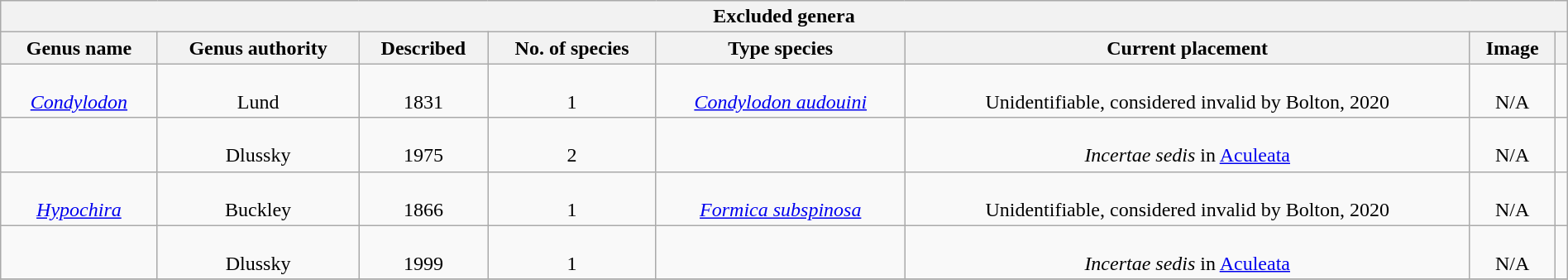<table class="wikitable sortable" style="width:100%;text-align:center">
<tr>
<th colspan="100%" align="center" bgcolor=#d3d3a4>Excluded genera</th>
</tr>
<tr>
<th>Genus name</th>
<th>Genus authority</th>
<th>Described</th>
<th>No. of species</th>
<th>Type species</th>
<th>Current placement</th>
<th class="unsortable">Image</th>
<th class="unsortable"></th>
</tr>
<tr>
<td><br><em><a href='#'>Condylodon</a></em></td>
<td><br>Lund</td>
<td><br>1831</td>
<td><br>1</td>
<td><br><em><a href='#'>Condylodon audouini</a></em></td>
<td><br>Unidentifiable, considered invalid by Bolton, 2020</td>
<td><br>N/A</td>
<td><br></td>
</tr>
<tr>
<td><br></td>
<td><br>Dlussky</td>
<td><br>1975</td>
<td><br>2</td>
<td><br></td>
<td><br><em>Incertae sedis</em> in <a href='#'>Aculeata</a></td>
<td><br>N/A</td>
<td><br></td>
</tr>
<tr>
<td><br><em><a href='#'>Hypochira</a></em></td>
<td><br>Buckley</td>
<td><br>1866</td>
<td><br>1</td>
<td><br><em><a href='#'>Formica subspinosa</a></em></td>
<td><br>Unidentifiable, considered invalid by Bolton, 2020</td>
<td><br>N/A</td>
<td><br></td>
</tr>
<tr>
<td><br></td>
<td><br>Dlussky</td>
<td><br>1999</td>
<td><br>1</td>
<td><br></td>
<td><br><em>Incertae sedis</em> in <a href='#'>Aculeata</a></td>
<td><br>N/A</td>
<td><br></td>
</tr>
<tr>
</tr>
</table>
